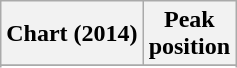<table class="wikitable sortable plainrowheaders">
<tr>
<th scope="col">Chart (2014)</th>
<th scope="col">Peak<br>position</th>
</tr>
<tr>
</tr>
<tr>
</tr>
<tr>
</tr>
<tr>
</tr>
</table>
